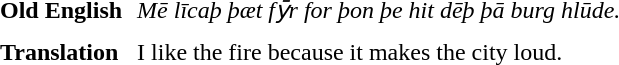<table border="0" cellspacing="2" cellpadding="4">
<tr>
<td><strong>Old English</strong></td>
<td><em>Mē līcaþ þæt fȳr for þon þe hit dēþ þā burg hlūde.</em></td>
</tr>
<tr>
<td><strong>Translation</strong></td>
<td>I like the fire because it makes the city loud.</td>
</tr>
</table>
